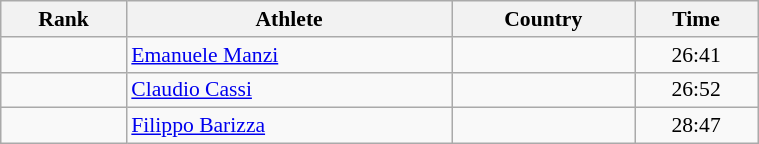<table class="wikitable" width=40% style="font-size:90%; text-align:center;">
<tr>
<th>Rank</th>
<th>Athlete</th>
<th>Country</th>
<th>Time</th>
</tr>
<tr>
<td></td>
<td align=left><a href='#'>Emanuele Manzi</a></td>
<td align=left></td>
<td>26:41</td>
</tr>
<tr>
<td></td>
<td align=left><a href='#'>Claudio Cassi</a></td>
<td align=left></td>
<td>26:52</td>
</tr>
<tr>
<td></td>
<td align=left><a href='#'>Filippo Barizza</a></td>
<td align=left></td>
<td>28:47</td>
</tr>
</table>
